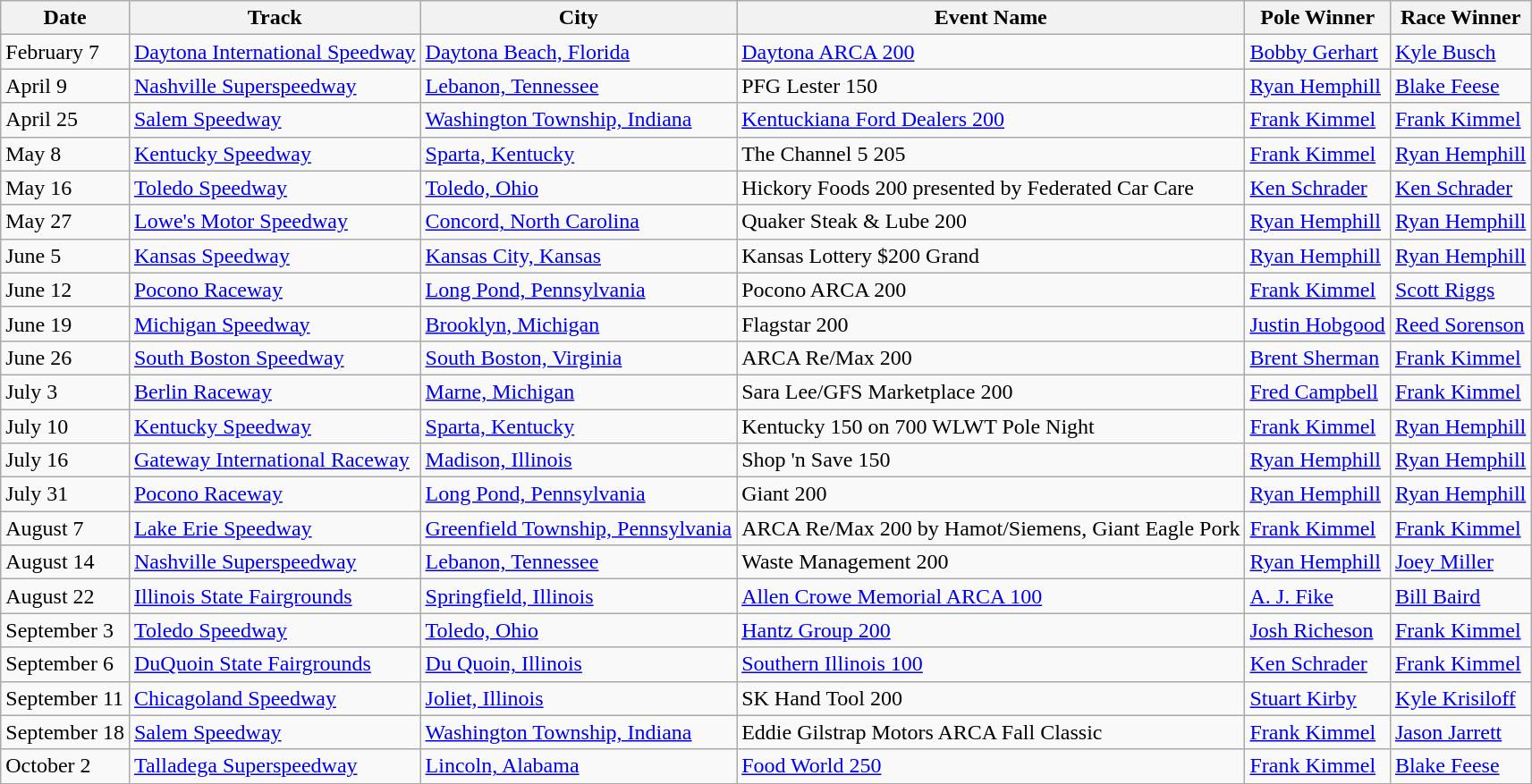<table class="wikitable">
<tr>
<th>Date</th>
<th>Track</th>
<th>City</th>
<th>Event Name</th>
<th>Pole Winner</th>
<th>Race Winner</th>
</tr>
<tr>
<td>February 7</td>
<td><a href='#'>Daytona International Speedway</a></td>
<td><a href='#'>Daytona Beach, Florida</a></td>
<td><a href='#'>Daytona ARCA 200</a></td>
<td><a href='#'>Bobby Gerhart</a></td>
<td><a href='#'>Kyle Busch</a></td>
</tr>
<tr>
<td>April 9</td>
<td><a href='#'>Nashville Superspeedway</a></td>
<td><a href='#'>Lebanon, Tennessee</a></td>
<td>PFG Lester 150</td>
<td><a href='#'>Ryan Hemphill</a></td>
<td><a href='#'>Blake Feese</a></td>
</tr>
<tr>
<td>April 25</td>
<td><a href='#'>Salem Speedway</a></td>
<td><a href='#'>Washington Township, Indiana</a></td>
<td><a href='#'>Kentuckiana Ford Dealers 200</a></td>
<td><a href='#'>Frank Kimmel</a></td>
<td><a href='#'>Frank Kimmel</a></td>
</tr>
<tr>
<td>May 8</td>
<td><a href='#'>Kentucky Speedway</a></td>
<td><a href='#'>Sparta, Kentucky</a></td>
<td>The Channel 5 205</td>
<td><a href='#'>Frank Kimmel</a></td>
<td><a href='#'>Ryan Hemphill</a></td>
</tr>
<tr>
<td>May 16</td>
<td><a href='#'>Toledo Speedway</a></td>
<td><a href='#'>Toledo, Ohio</a></td>
<td>Hickory Foods 200 presented by Federated Car Care</td>
<td><a href='#'>Ken Schrader</a></td>
<td><a href='#'>Ken Schrader</a></td>
</tr>
<tr>
<td>May 27</td>
<td><a href='#'>Lowe's Motor Speedway</a></td>
<td><a href='#'>Concord, North Carolina</a></td>
<td>Quaker Steak & Lube 200</td>
<td><a href='#'>Ryan Hemphill</a></td>
<td><a href='#'>Ryan Hemphill</a></td>
</tr>
<tr>
<td>June 5</td>
<td><a href='#'>Kansas Speedway</a></td>
<td><a href='#'>Kansas City, Kansas</a></td>
<td>Kansas Lottery $200 Grand</td>
<td><a href='#'>Ryan Hemphill</a></td>
<td><a href='#'>Ryan Hemphill</a></td>
</tr>
<tr>
<td>June 12</td>
<td><a href='#'>Pocono Raceway</a></td>
<td><a href='#'>Long Pond, Pennsylvania</a></td>
<td>Pocono ARCA 200</td>
<td><a href='#'>Frank Kimmel</a></td>
<td><a href='#'>Scott Riggs</a></td>
</tr>
<tr>
<td>June 19</td>
<td><a href='#'>Michigan Speedway</a></td>
<td><a href='#'>Brooklyn, Michigan</a></td>
<td>Flagstar 200</td>
<td><a href='#'>Justin Hobgood</a></td>
<td><a href='#'>Reed Sorenson</a></td>
</tr>
<tr>
<td>June 26</td>
<td><a href='#'>South Boston Speedway</a></td>
<td><a href='#'>South Boston, Virginia</a></td>
<td>ARCA Re/Max 200</td>
<td><a href='#'>Brent Sherman</a></td>
<td><a href='#'>Frank Kimmel</a></td>
</tr>
<tr>
<td>July 3</td>
<td><a href='#'>Berlin Raceway</a></td>
<td><a href='#'>Marne, Michigan</a></td>
<td>Sara Lee/GFS Marketplace 200</td>
<td><a href='#'>Fred Campbell</a></td>
<td><a href='#'>Frank Kimmel</a></td>
</tr>
<tr>
<td>July 10</td>
<td><a href='#'>Kentucky Speedway</a></td>
<td><a href='#'>Sparta, Kentucky</a></td>
<td>Kentucky 150 on 700 WLWT Pole Night</td>
<td><a href='#'>Frank Kimmel</a></td>
<td><a href='#'>Ryan Hemphill</a></td>
</tr>
<tr>
<td>July 16</td>
<td><a href='#'>Gateway International Raceway</a></td>
<td><a href='#'>Madison, Illinois</a></td>
<td>Shop 'n Save 150</td>
<td><a href='#'>Ryan Hemphill</a></td>
<td><a href='#'>Ryan Hemphill</a></td>
</tr>
<tr>
<td>July 31</td>
<td><a href='#'>Pocono Raceway</a></td>
<td><a href='#'>Long Pond, Pennsylvania</a></td>
<td>Giant 200</td>
<td><a href='#'>Ryan Hemphill</a></td>
<td><a href='#'>Ryan Hemphill</a></td>
</tr>
<tr>
<td>August 7</td>
<td><a href='#'>Lake Erie Speedway</a></td>
<td><a href='#'>Greenfield Township, Pennsylvania</a></td>
<td>ARCA Re/Max 200 by Hamot/Siemens, Giant Eagle Pork</td>
<td><a href='#'>Frank Kimmel</a></td>
<td><a href='#'>Frank Kimmel</a></td>
</tr>
<tr>
<td>August 14</td>
<td><a href='#'>Nashville Superspeedway</a></td>
<td><a href='#'>Lebanon, Tennessee</a></td>
<td>Waste Management 200</td>
<td><a href='#'>Ryan Hemphill</a></td>
<td><a href='#'>Joey Miller</a></td>
</tr>
<tr>
<td>August 22</td>
<td><a href='#'>Illinois State Fairgrounds</a></td>
<td><a href='#'>Springfield, Illinois</a></td>
<td><a href='#'>Allen Crowe Memorial ARCA 100</a></td>
<td><a href='#'>A. J. Fike</a></td>
<td><a href='#'>Bill Baird</a></td>
</tr>
<tr>
<td>September 3</td>
<td><a href='#'>Toledo Speedway</a></td>
<td><a href='#'>Toledo, Ohio</a></td>
<td><a href='#'>Hantz Group 200</a></td>
<td><a href='#'>Josh Richeson</a></td>
<td><a href='#'>Frank Kimmel</a></td>
</tr>
<tr>
<td>September 6</td>
<td><a href='#'>DuQuoin State Fairgrounds</a></td>
<td><a href='#'>Du Quoin, Illinois</a></td>
<td><a href='#'>Southern Illinois 100</a></td>
<td><a href='#'>Ken Schrader</a></td>
<td><a href='#'>Frank Kimmel</a></td>
</tr>
<tr>
<td>September 11</td>
<td><a href='#'>Chicagoland Speedway</a></td>
<td><a href='#'>Joliet, Illinois</a></td>
<td>SK Hand Tool 200</td>
<td><a href='#'>Stuart Kirby</a></td>
<td><a href='#'>Kyle Krisiloff</a></td>
</tr>
<tr>
<td>September 18</td>
<td><a href='#'>Salem Speedway</a></td>
<td><a href='#'>Washington Township, Indiana</a></td>
<td>Eddie Gilstrap Motors ARCA Fall Classic</td>
<td><a href='#'>Frank Kimmel</a></td>
<td><a href='#'>Jason Jarrett</a></td>
</tr>
<tr>
<td>October 2</td>
<td><a href='#'>Talladega Superspeedway</a></td>
<td><a href='#'>Lincoln, Alabama</a></td>
<td><a href='#'>Food World 250</a></td>
<td><a href='#'>Frank Kimmel</a></td>
<td><a href='#'>Blake Feese</a></td>
</tr>
</table>
